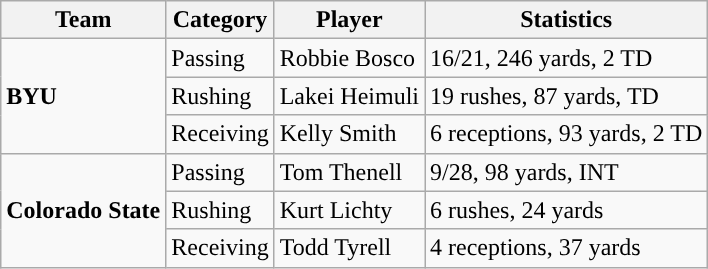<table class="wikitable" style="float: left;">
<tr>
<th>Team</th>
<th>Category</th>
<th>Player</th>
<th>Statistics</th>
</tr>
<tr>
<td rowspan=3><strong>BYU</strong></td>
<td>Passing</td>
<td>Robbie Bosco</td>
<td>16/21, 246 yards, 2 TD</td>
</tr>
<tr>
<td>Rushing</td>
<td>Lakei Heimuli</td>
<td>19 rushes, 87 yards, TD</td>
</tr>
<tr>
<td>Receiving</td>
<td>Kelly Smith</td>
<td>6 receptions, 93 yards, 2 TD</td>
</tr>
<tr>
<td rowspan=3><strong>Colorado State</strong></td>
<td>Passing</td>
<td>Tom Thenell</td>
<td>9/28, 98 yards, INT</td>
</tr>
<tr>
<td>Rushing</td>
<td>Kurt Lichty</td>
<td>6 rushes, 24 yards</td>
</tr>
<tr>
<td>Receiving</td>
<td>Todd Tyrell</td>
<td>4 receptions, 37 yards</td>
</tr>
</table>
